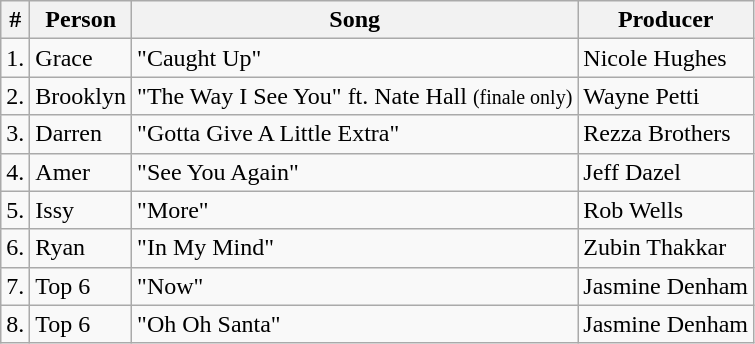<table class="wikitable">
<tr>
<th>#</th>
<th>Person</th>
<th>Song</th>
<th>Producer</th>
</tr>
<tr>
<td>1.</td>
<td>Grace</td>
<td>"Caught Up"</td>
<td>Nicole Hughes</td>
</tr>
<tr>
<td>2.</td>
<td>Brooklyn</td>
<td>"The Way I See You" ft. Nate Hall <small>(finale only)</small></td>
<td>Wayne Petti</td>
</tr>
<tr>
<td>3.</td>
<td>Darren</td>
<td>"Gotta Give A Little Extra"</td>
<td>Rezza Brothers</td>
</tr>
<tr>
<td>4.</td>
<td>Amer</td>
<td>"See You Again"</td>
<td>Jeff Dazel</td>
</tr>
<tr>
<td>5.</td>
<td>Issy</td>
<td>"More"</td>
<td>Rob Wells</td>
</tr>
<tr>
<td>6.</td>
<td>Ryan</td>
<td>"In My Mind"</td>
<td>Zubin Thakkar</td>
</tr>
<tr>
<td>7.</td>
<td>Top 6</td>
<td>"Now"</td>
<td>Jasmine Denham</td>
</tr>
<tr>
<td>8.</td>
<td>Top 6</td>
<td>"Oh Oh Santa"</td>
<td>Jasmine Denham</td>
</tr>
</table>
